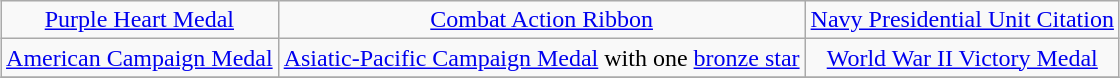<table class="wikitable" style="margin:1em auto; text-align:center;">
<tr>
<td><a href='#'>Purple Heart Medal</a></td>
<td><a href='#'>Combat Action Ribbon</a></td>
<td><a href='#'>Navy Presidential Unit Citation</a></td>
</tr>
<tr>
<td><a href='#'>American Campaign Medal</a></td>
<td><a href='#'>Asiatic-Pacific Campaign Medal</a> with one <a href='#'>bronze star</a></td>
<td><a href='#'>World War II Victory Medal</a></td>
</tr>
<tr>
</tr>
</table>
